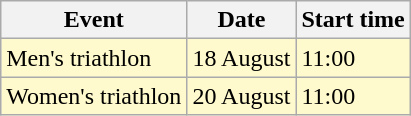<table class="wikitable">
<tr>
<th>Event</th>
<th>Date</th>
<th>Start time</th>
</tr>
<tr>
<td style=background:lemonchiffon>Men's triathlon</td>
<td style=background:lemonchiffon>18 August</td>
<td style=background:lemonchiffon>11:00</td>
</tr>
<tr>
<td style=background:lemonchiffon>Women's triathlon</td>
<td style=background:lemonchiffon>20 August</td>
<td style=background:lemonchiffon>11:00</td>
</tr>
</table>
